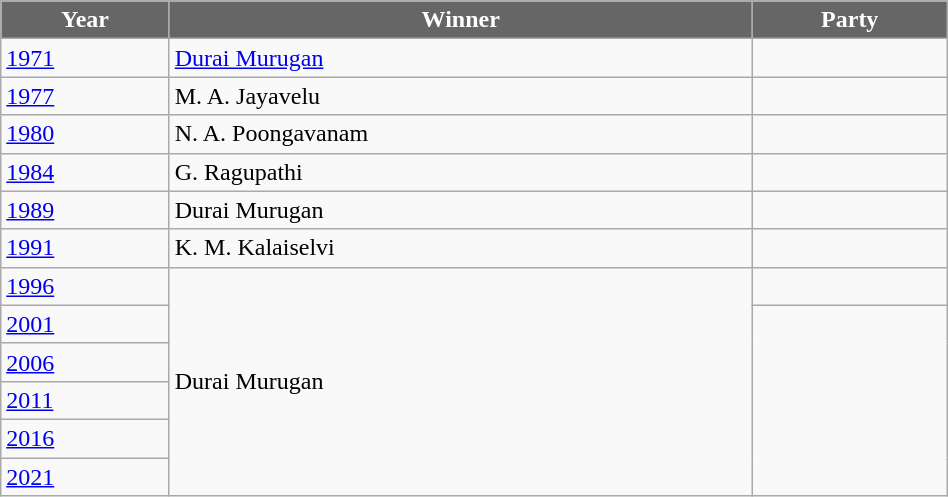<table class="wikitable" width="50%">
<tr>
<th style="background-color:#666666; color:white">Year</th>
<th style="background-color:#666666; color:white">Winner</th>
<th style="background-color:#666666; color:white" colspan="2">Party</th>
</tr>
<tr>
<td><a href='#'>1971</a></td>
<td><a href='#'>Durai Murugan</a></td>
<td></td>
</tr>
<tr>
<td><a href='#'>1977</a></td>
<td>M. A. Jayavelu</td>
<td></td>
</tr>
<tr>
<td><a href='#'>1980</a></td>
<td>N. A. Poongavanam</td>
<td></td>
</tr>
<tr>
<td><a href='#'>1984</a></td>
<td>G. Ragupathi</td>
<td></td>
</tr>
<tr>
<td><a href='#'>1989</a></td>
<td>Durai Murugan</td>
<td></td>
</tr>
<tr>
<td><a href='#'>1991</a></td>
<td>K. M. Kalaiselvi</td>
<td></td>
</tr>
<tr>
<td><a href='#'>1996</a></td>
<td rowspan=6>Durai Murugan</td>
<td></td>
</tr>
<tr>
<td><a href='#'>2001</a></td>
</tr>
<tr>
<td><a href='#'>2006</a></td>
</tr>
<tr>
<td><a href='#'>2011</a></td>
</tr>
<tr>
<td><a href='#'>2016</a></td>
</tr>
<tr>
<td><a href='#'>2021</a></td>
</tr>
</table>
